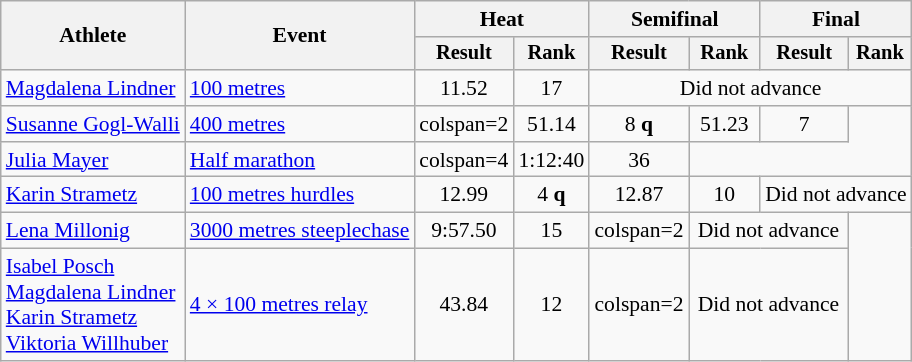<table class=wikitable style=font-size:90%>
<tr>
<th rowspan=2>Athlete</th>
<th rowspan=2>Event</th>
<th colspan=2>Heat</th>
<th colspan=2>Semifinal</th>
<th colspan=2>Final</th>
</tr>
<tr style=font-size:95%>
<th>Result</th>
<th>Rank</th>
<th>Result</th>
<th>Rank</th>
<th>Result</th>
<th>Rank</th>
</tr>
<tr align=center>
<td align=left><a href='#'>Magdalena Lindner</a></td>
<td align=left><a href='#'>100 metres</a></td>
<td>11.52</td>
<td>17</td>
<td colspan=4>Did not advance</td>
</tr>
<tr align=center>
<td align=left><a href='#'>Susanne Gogl-Walli</a></td>
<td align=left><a href='#'>400 metres</a></td>
<td>colspan=2</td>
<td>51.14 </td>
<td>8 <strong>q</strong></td>
<td>51.23</td>
<td>7</td>
</tr>
<tr align=center>
<td align=left><a href='#'>Julia Mayer</a></td>
<td align=left><a href='#'>Half marathon</a></td>
<td>colspan=4</td>
<td>1:12:40</td>
<td>36</td>
</tr>
<tr align=center>
<td align=left><a href='#'>Karin Strametz</a></td>
<td align=left><a href='#'>100 metres hurdles</a></td>
<td>12.99</td>
<td>4 <strong>q</strong></td>
<td>12.87 </td>
<td>10</td>
<td colspan=2>Did not advance</td>
</tr>
<tr align=center>
<td align=left><a href='#'>Lena Millonig</a></td>
<td align=left><a href='#'>3000 metres steeplechase</a></td>
<td>9:57.50</td>
<td>15</td>
<td>colspan=2</td>
<td colspan=2>Did not advance</td>
</tr>
<tr align=center>
<td align=left><a href='#'>Isabel Posch</a><br><a href='#'>Magdalena Lindner</a><br><a href='#'>Karin Strametz</a><br><a href='#'>Viktoria Willhuber</a></td>
<td align=left><a href='#'>4 × 100 metres relay</a></td>
<td>43.84 </td>
<td>12</td>
<td>colspan=2</td>
<td colspan=2>Did not advance</td>
</tr>
</table>
